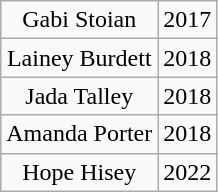<table class="wikitable" style="text-align:center;">
<tr>
<td>Gabi Stoian</td>
<td>2017</td>
</tr>
<tr>
<td>Lainey Burdett</td>
<td>2018</td>
</tr>
<tr>
<td>Jada Talley</td>
<td>2018</td>
</tr>
<tr>
<td>Amanda Porter</td>
<td>2018</td>
</tr>
<tr>
<td>Hope Hisey</td>
<td>2022</td>
</tr>
</table>
